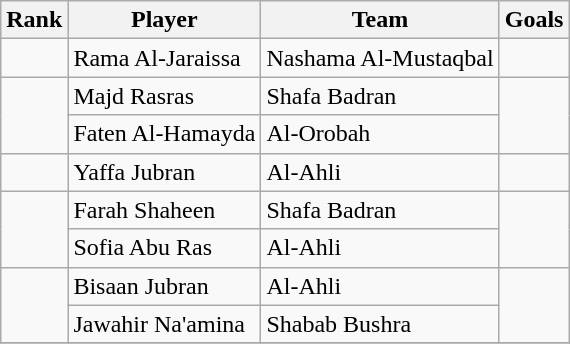<table class="wikitable">
<tr>
<th>Rank</th>
<th>Player</th>
<th>Team</th>
<th>Goals</th>
</tr>
<tr>
<td></td>
<td> Rama Al-Jaraissa</td>
<td>Nashama Al-Mustaqbal</td>
<td></td>
</tr>
<tr>
<td rowspan=2></td>
<td> Majd Rasras</td>
<td>Shafa Badran</td>
<td rowspan=2></td>
</tr>
<tr>
<td> Faten Al-Hamayda</td>
<td>Al-Orobah</td>
</tr>
<tr>
<td></td>
<td> Yaffa Jubran</td>
<td>Al-Ahli</td>
<td></td>
</tr>
<tr>
<td rowspan=2></td>
<td> Farah Shaheen</td>
<td>Shafa Badran</td>
<td rowspan=2></td>
</tr>
<tr>
<td> Sofia Abu Ras</td>
<td>Al-Ahli</td>
</tr>
<tr>
<td rowspan=2></td>
<td> Bisaan Jubran</td>
<td>Al-Ahli</td>
<td rowspan=2></td>
</tr>
<tr>
<td> Jawahir Na'amina</td>
<td>Shabab Bushra</td>
</tr>
<tr>
</tr>
</table>
